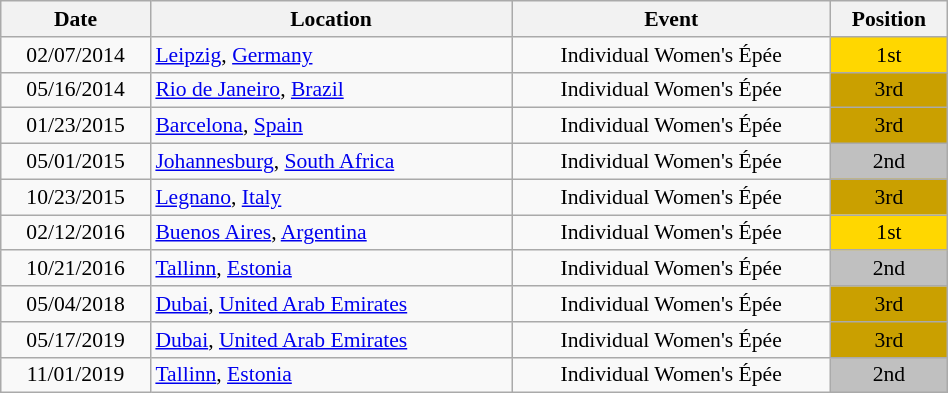<table class="wikitable" width="50%" style="font-size:90%; text-align:center;">
<tr>
<th>Date</th>
<th>Location</th>
<th>Event</th>
<th>Position</th>
</tr>
<tr>
<td>02/07/2014</td>
<td rowspan="1" align="left"> <a href='#'>Leipzig</a>, <a href='#'>Germany</a></td>
<td>Individual Women's Épée</td>
<td bgcolor="gold">1st</td>
</tr>
<tr>
<td>05/16/2014</td>
<td rowspan="1" align="left"> <a href='#'>Rio de Janeiro</a>, <a href='#'>Brazil</a></td>
<td>Individual Women's Épée</td>
<td bgcolor="caramel">3rd</td>
</tr>
<tr>
<td>01/23/2015</td>
<td rowspan="1" align="left"> <a href='#'>Barcelona</a>, <a href='#'>Spain</a></td>
<td>Individual Women's Épée</td>
<td bgcolor="caramel">3rd</td>
</tr>
<tr>
<td>05/01/2015</td>
<td rowspan="1" align="left"> <a href='#'>Johannesburg</a>, <a href='#'>South Africa</a></td>
<td>Individual Women's Épée</td>
<td bgcolor="silver">2nd</td>
</tr>
<tr>
<td>10/23/2015</td>
<td rowspan="1" align="left"> <a href='#'>Legnano</a>, <a href='#'>Italy</a></td>
<td>Individual Women's Épée</td>
<td bgcolor="caramel">3rd</td>
</tr>
<tr>
<td>02/12/2016</td>
<td rowspan="1" align="left"> <a href='#'>Buenos Aires</a>, <a href='#'>Argentina</a></td>
<td>Individual Women's Épée</td>
<td bgcolor="gold">1st</td>
</tr>
<tr>
<td>10/21/2016</td>
<td rowspan="1" align="left"> <a href='#'>Tallinn</a>, <a href='#'>Estonia</a></td>
<td>Individual Women's Épée</td>
<td bgcolor="silver">2nd</td>
</tr>
<tr>
<td rowspan="1">05/04/2018</td>
<td rowspan="1" align="left"> <a href='#'>Dubai</a>, <a href='#'>United Arab Emirates</a></td>
<td>Individual Women's Épée</td>
<td bgcolor="caramel">3rd</td>
</tr>
<tr>
<td>05/17/2019</td>
<td rowspan="1" align="left"> <a href='#'>Dubai</a>, <a href='#'>United Arab Emirates</a></td>
<td>Individual Women's Épée</td>
<td bgcolor="caramel">3rd</td>
</tr>
<tr>
<td>11/01/2019</td>
<td rowspan="1" align="left"> <a href='#'>Tallinn</a>, <a href='#'>Estonia</a></td>
<td>Individual Women's Épée</td>
<td bgcolor="silver">2nd</td>
</tr>
</table>
